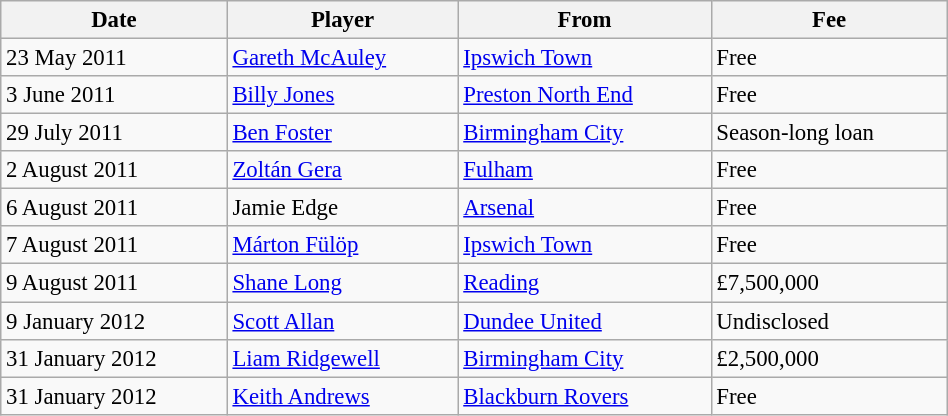<table class="wikitable" style="text-align:center; font-size:95%;width:50%; text-align:left">
<tr>
<th>Date</th>
<th>Player</th>
<th>From</th>
<th>Fee</th>
</tr>
<tr>
<td>23 May 2011</td>
<td> <a href='#'>Gareth McAuley</a></td>
<td> <a href='#'>Ipswich Town</a></td>
<td>Free</td>
</tr>
<tr>
<td>3 June 2011</td>
<td> <a href='#'>Billy Jones</a></td>
<td> <a href='#'>Preston North End</a></td>
<td>Free</td>
</tr>
<tr>
<td>29 July 2011</td>
<td> <a href='#'>Ben Foster</a></td>
<td> <a href='#'>Birmingham City</a></td>
<td>Season-long loan</td>
</tr>
<tr>
<td>2 August 2011</td>
<td> <a href='#'>Zoltán Gera</a></td>
<td> <a href='#'>Fulham</a></td>
<td>Free</td>
</tr>
<tr>
<td>6 August 2011</td>
<td> Jamie Edge</td>
<td> <a href='#'>Arsenal</a></td>
<td>Free</td>
</tr>
<tr>
<td>7 August 2011</td>
<td> <a href='#'>Márton Fülöp</a></td>
<td> <a href='#'>Ipswich Town</a></td>
<td>Free</td>
</tr>
<tr>
<td>9 August 2011</td>
<td> <a href='#'>Shane Long</a></td>
<td> <a href='#'>Reading</a></td>
<td>£7,500,000</td>
</tr>
<tr>
<td>9 January 2012</td>
<td> <a href='#'>Scott Allan</a></td>
<td> <a href='#'>Dundee United</a></td>
<td>Undisclosed</td>
</tr>
<tr>
<td>31 January 2012</td>
<td> <a href='#'>Liam Ridgewell</a></td>
<td> <a href='#'>Birmingham City</a></td>
<td>£2,500,000</td>
</tr>
<tr>
<td>31 January 2012</td>
<td> <a href='#'>Keith Andrews</a></td>
<td> <a href='#'>Blackburn Rovers</a></td>
<td>Free</td>
</tr>
</table>
